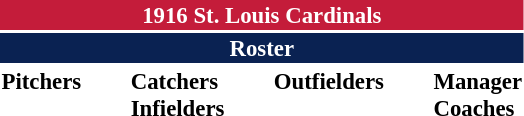<table class="toccolours" style="font-size: 95%;">
<tr>
<th colspan="10" style="background-color: #c41c3a; color: white; text-align: center;">1916 St. Louis Cardinals</th>
</tr>
<tr>
<td colspan="10" style="background-color: #0a2252; color: white; text-align: center;"><strong>Roster</strong></td>
</tr>
<tr>
<td valign="top"><strong>Pitchers</strong><br>











</td>
<td width="25px"></td>
<td valign="top"><strong>Catchers</strong><br>


<strong>Infielders</strong>







</td>
<td width="25px"></td>
<td valign="top"><strong>Outfielders</strong><br>




</td>
<td width="25px"></td>
<td valign="top"><strong>Manager</strong><br>
<strong>Coaches</strong>
</td>
</tr>
</table>
